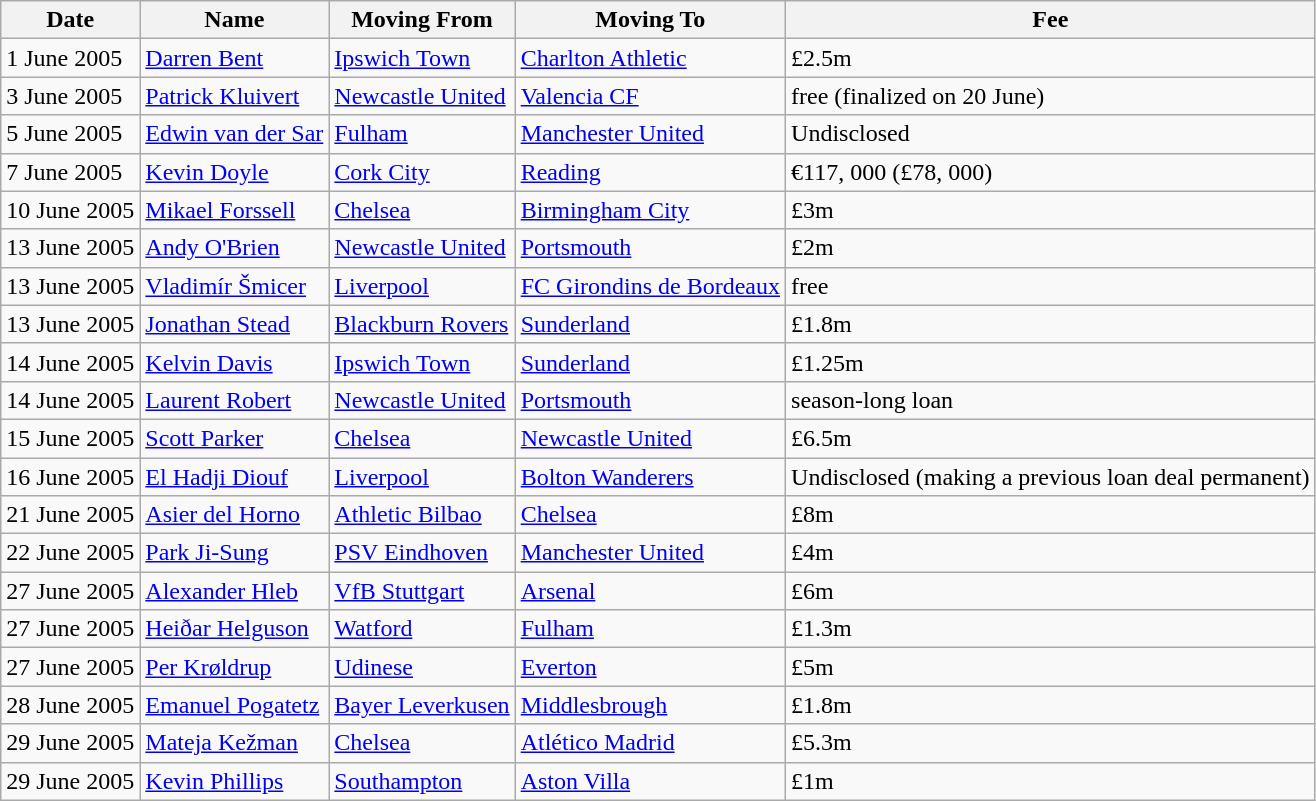<table class="wikitable sortable">
<tr>
<th>Date</th>
<th>Name</th>
<th>Moving From</th>
<th>Moving To</th>
<th>Fee</th>
</tr>
<tr>
<td>1 June 2005</td>
<td><a href='#'>Darren Bent</a></td>
<td><a href='#'>Ipswich Town</a></td>
<td><a href='#'>Charlton Athletic</a></td>
<td>£2.5m</td>
</tr>
<tr>
<td>3 June 2005</td>
<td><a href='#'>Patrick Kluivert</a></td>
<td><a href='#'>Newcastle United</a></td>
<td> <a href='#'>Valencia CF</a></td>
<td>free (finalized on 20 June)</td>
</tr>
<tr>
<td>5 June 2005</td>
<td><a href='#'>Edwin van der Sar</a></td>
<td><a href='#'>Fulham</a></td>
<td><a href='#'>Manchester United</a></td>
<td>Undisclosed</td>
</tr>
<tr>
<td>7 June 2005</td>
<td><a href='#'>Kevin Doyle</a></td>
<td> <a href='#'>Cork City</a></td>
<td><a href='#'>Reading</a></td>
<td>€117, 000 (£78, 000)</td>
</tr>
<tr>
<td>10 June 2005</td>
<td><a href='#'>Mikael Forssell</a></td>
<td><a href='#'>Chelsea</a></td>
<td><a href='#'>Birmingham City</a></td>
<td>£3m</td>
</tr>
<tr>
<td>13 June 2005</td>
<td><a href='#'>Andy O'Brien</a></td>
<td><a href='#'>Newcastle United</a></td>
<td><a href='#'>Portsmouth</a></td>
<td>£2m</td>
</tr>
<tr>
<td>13 June 2005</td>
<td><a href='#'>Vladimír Šmicer</a></td>
<td><a href='#'>Liverpool</a></td>
<td> <a href='#'>FC Girondins de Bordeaux</a></td>
<td>free</td>
</tr>
<tr>
<td>13 June 2005</td>
<td><a href='#'>Jonathan Stead</a></td>
<td><a href='#'>Blackburn Rovers</a></td>
<td><a href='#'>Sunderland</a></td>
<td>£1.8m</td>
</tr>
<tr>
<td>14 June 2005</td>
<td><a href='#'>Kelvin Davis</a></td>
<td><a href='#'>Ipswich Town</a></td>
<td><a href='#'>Sunderland</a></td>
<td>£1.25m</td>
</tr>
<tr>
<td>14 June 2005</td>
<td><a href='#'>Laurent Robert</a></td>
<td><a href='#'>Newcastle United</a></td>
<td><a href='#'>Portsmouth</a></td>
<td>season-long loan</td>
</tr>
<tr>
<td>15 June 2005</td>
<td><a href='#'>Scott Parker</a></td>
<td><a href='#'>Chelsea</a></td>
<td><a href='#'>Newcastle United</a></td>
<td>£6.5m</td>
</tr>
<tr>
<td>16 June 2005</td>
<td><a href='#'>El Hadji Diouf</a></td>
<td><a href='#'>Liverpool</a></td>
<td><a href='#'>Bolton Wanderers</a></td>
<td>Undisclosed (making a previous loan deal permanent)</td>
</tr>
<tr>
<td>21 June 2005</td>
<td><a href='#'>Asier del Horno</a></td>
<td> <a href='#'>Athletic Bilbao</a></td>
<td><a href='#'>Chelsea</a></td>
<td>£8m</td>
</tr>
<tr>
<td>22 June 2005</td>
<td><a href='#'>Park Ji-Sung</a></td>
<td> <a href='#'>PSV Eindhoven</a></td>
<td><a href='#'>Manchester United</a></td>
<td>£4m</td>
</tr>
<tr>
<td>27 June 2005</td>
<td><a href='#'>Alexander Hleb</a></td>
<td> <a href='#'>VfB Stuttgart</a></td>
<td><a href='#'>Arsenal</a></td>
<td>£6m</td>
</tr>
<tr>
<td>27 June 2005</td>
<td><a href='#'>Heiðar Helguson</a></td>
<td><a href='#'>Watford</a></td>
<td><a href='#'>Fulham</a></td>
<td>£1.3m</td>
</tr>
<tr>
<td>27 June 2005</td>
<td><a href='#'>Per Krøldrup</a></td>
<td> <a href='#'>Udinese</a></td>
<td><a href='#'>Everton</a></td>
<td>£5m</td>
</tr>
<tr>
<td>28 June 2005</td>
<td><a href='#'>Emanuel Pogatetz</a></td>
<td> <a href='#'>Bayer Leverkusen</a></td>
<td><a href='#'>Middlesbrough</a></td>
<td>£1.8m</td>
</tr>
<tr>
<td>29 June 2005</td>
<td><a href='#'>Mateja Kežman</a></td>
<td><a href='#'>Chelsea</a></td>
<td> <a href='#'>Atlético Madrid</a></td>
<td>£5.3m</td>
</tr>
<tr>
<td>29  June 2005</td>
<td><a href='#'>Kevin Phillips</a></td>
<td><a href='#'>Southampton</a></td>
<td><a href='#'>Aston Villa</a></td>
<td>£1m</td>
</tr>
</table>
